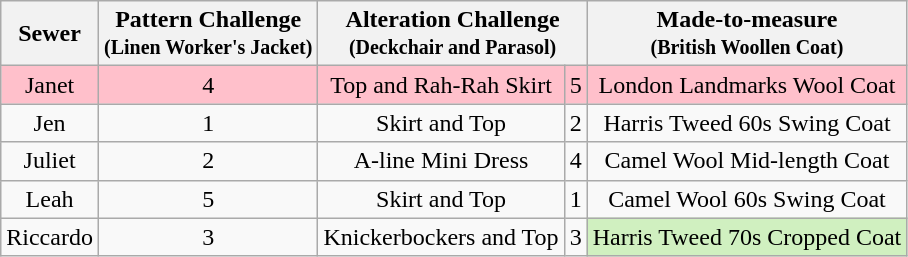<table class="wikitable" style="text-align:center;">
<tr>
<th>Sewer</th>
<th>Pattern Challenge<br><small>(Linen Worker's Jacket)</small></th>
<th Colspan=2>Alteration Challenge<br><small>(Deckchair and Parasol)</small></th>
<th>Made-to-measure<br><small>(British Woollen Coat)</small></th>
</tr>
<tr style="background:pink">
<td>Janet</td>
<td>4</td>
<td>Top and Rah-Rah Skirt</td>
<td>5</td>
<td>London Landmarks Wool Coat</td>
</tr>
<tr>
<td>Jen</td>
<td>1</td>
<td>Skirt and Top</td>
<td>2</td>
<td>Harris Tweed 60s Swing Coat</td>
</tr>
<tr>
<td>Juliet</td>
<td>2</td>
<td>A-line Mini Dress</td>
<td>4</td>
<td>Camel Wool Mid-length Coat</td>
</tr>
<tr>
<td>Leah</td>
<td>5</td>
<td>Skirt and Top</td>
<td>1</td>
<td>Camel Wool 60s Swing Coat</td>
</tr>
<tr>
<td>Riccardo</td>
<td>3</td>
<td>Knickerbockers and Top</td>
<td>3</td>
<td style="background:#d0f0c0">Harris Tweed 70s Cropped Coat</td>
</tr>
</table>
